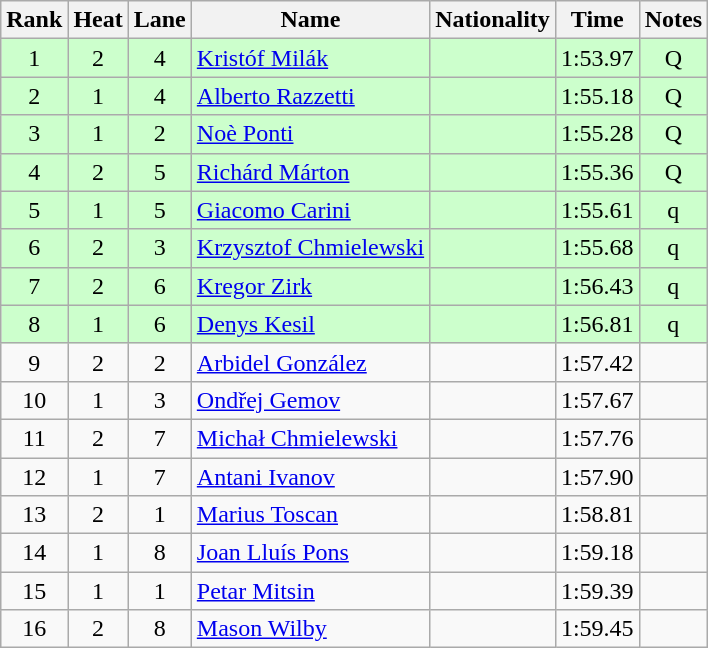<table class="wikitable sortable" style="text-align:center">
<tr>
<th>Rank</th>
<th>Heat</th>
<th>Lane</th>
<th>Name</th>
<th>Nationality</th>
<th>Time</th>
<th>Notes</th>
</tr>
<tr bgcolor=ccffcc>
<td>1</td>
<td>2</td>
<td>4</td>
<td align=left><a href='#'>Kristóf Milák</a></td>
<td align=left></td>
<td>1:53.97</td>
<td>Q</td>
</tr>
<tr bgcolor=ccffcc>
<td>2</td>
<td>1</td>
<td>4</td>
<td align=left><a href='#'>Alberto Razzetti</a></td>
<td align=left></td>
<td>1:55.18</td>
<td>Q</td>
</tr>
<tr bgcolor=ccffcc>
<td>3</td>
<td>1</td>
<td>2</td>
<td align=left><a href='#'>Noè Ponti</a></td>
<td align=left></td>
<td>1:55.28</td>
<td>Q</td>
</tr>
<tr bgcolor=ccffcc>
<td>4</td>
<td>2</td>
<td>5</td>
<td align=left><a href='#'>Richárd Márton</a></td>
<td align=left></td>
<td>1:55.36</td>
<td>Q</td>
</tr>
<tr bgcolor=ccffcc>
<td>5</td>
<td>1</td>
<td>5</td>
<td align=left><a href='#'>Giacomo Carini</a></td>
<td align=left></td>
<td>1:55.61</td>
<td>q</td>
</tr>
<tr bgcolor=ccffcc>
<td>6</td>
<td>2</td>
<td>3</td>
<td align=left><a href='#'>Krzysztof Chmielewski</a></td>
<td align=left></td>
<td>1:55.68</td>
<td>q</td>
</tr>
<tr bgcolor=ccffcc>
<td>7</td>
<td>2</td>
<td>6</td>
<td align=left><a href='#'>Kregor Zirk</a></td>
<td align=left></td>
<td>1:56.43</td>
<td>q</td>
</tr>
<tr bgcolor=ccffcc>
<td>8</td>
<td>1</td>
<td>6</td>
<td align=left><a href='#'>Denys Kesil</a></td>
<td align=left></td>
<td>1:56.81</td>
<td>q</td>
</tr>
<tr>
<td>9</td>
<td>2</td>
<td>2</td>
<td align=left><a href='#'>Arbidel González</a></td>
<td align=left></td>
<td>1:57.42</td>
<td></td>
</tr>
<tr>
<td>10</td>
<td>1</td>
<td>3</td>
<td align=left><a href='#'>Ondřej Gemov</a></td>
<td align=left></td>
<td>1:57.67</td>
<td></td>
</tr>
<tr>
<td>11</td>
<td>2</td>
<td>7</td>
<td align=left><a href='#'>Michał Chmielewski</a></td>
<td align=left></td>
<td>1:57.76</td>
<td></td>
</tr>
<tr>
<td>12</td>
<td>1</td>
<td>7</td>
<td align=left><a href='#'>Antani Ivanov</a></td>
<td align=left></td>
<td>1:57.90</td>
<td></td>
</tr>
<tr>
<td>13</td>
<td>2</td>
<td>1</td>
<td align=left><a href='#'>Marius Toscan</a></td>
<td align=left></td>
<td>1:58.81</td>
<td></td>
</tr>
<tr>
<td>14</td>
<td>1</td>
<td>8</td>
<td align=left><a href='#'>Joan Lluís Pons</a></td>
<td align=left></td>
<td>1:59.18</td>
<td></td>
</tr>
<tr>
<td>15</td>
<td>1</td>
<td>1</td>
<td align=left><a href='#'>Petar Mitsin</a></td>
<td align=left></td>
<td>1:59.39</td>
<td></td>
</tr>
<tr>
<td>16</td>
<td>2</td>
<td>8</td>
<td align=left><a href='#'>Mason Wilby</a></td>
<td align=left></td>
<td>1:59.45</td>
<td></td>
</tr>
</table>
